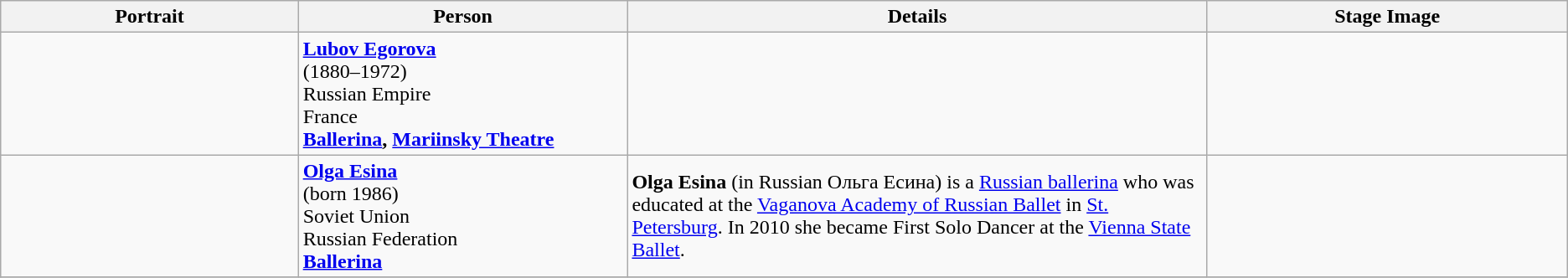<table class="wikitable">
<tr>
<th width=19%>Portrait</th>
<th width=21%>Person</th>
<th width=37%>Details</th>
<th width=23%>Stage Image</th>
</tr>
<tr>
<td></td>
<td><strong><a href='#'>Lubov Egorova</a></strong><br>(1880–1972)<br>Russian Empire<br>France<br> <strong><a href='#'>Ballerina</a>, <a href='#'>Mariinsky Theatre</a></strong></td>
<td></td>
<td></td>
</tr>
<tr>
<td></td>
<td><strong><a href='#'>Olga Esina</a></strong><br> (born 1986)<br>Soviet Union<br>Russian Federation <br> <strong><a href='#'>Ballerina</a></strong></td>
<td><strong>Olga Esina</strong> (in Russian Ольга Есина) is a <a href='#'>Russian ballerina</a> who was educated at the <a href='#'>Vaganova Academy of Russian Ballet</a> in <a href='#'>St. Petersburg</a>.  In 2010 she became First Solo Dancer at the <a href='#'>Vienna State Ballet</a>.</td>
<td></td>
</tr>
<tr>
</tr>
</table>
